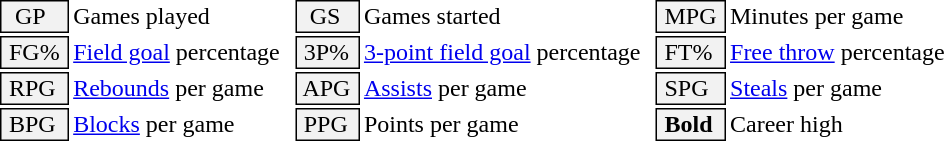<table class="toccolours" style="white-space: nowrap;">
<tr>
<td style="background-color: #F2F2F2; border: 1px solid black;">  GP</td>
<td>Games played</td>
<td style="background-color: #F2F2F2; border: 1px solid black">  GS </td>
<td>Games started</td>
<td style="background-color: #F2F2F2; border: 1px solid black"> MPG </td>
<td>Minutes per game</td>
</tr>
<tr>
<td style="background-color: #F2F2F2; border: 1px solid black;"> FG% </td>
<td style="padding-right: 8px"><a href='#'>Field goal</a> percentage</td>
<td style="background-color: #F2F2F2; border: 1px solid black"> 3P% </td>
<td style="padding-right: 8px"><a href='#'>3-point field goal</a> percentage</td>
<td style="background-color: #F2F2F2; border: 1px solid black"> FT% </td>
<td><a href='#'>Free throw</a> percentage</td>
</tr>
<tr>
<td style="background-color: #F2F2F2; border: 1px solid black;"> RPG </td>
<td><a href='#'>Rebounds</a> per game</td>
<td style="background-color: #F2F2F2; border: 1px solid black"> APG </td>
<td><a href='#'>Assists</a> per game</td>
<td style="background-color: #F2F2F2; border: 1px solid black"> SPG </td>
<td><a href='#'>Steals</a> per game</td>
</tr>
<tr>
<td style="background-color: #F2F2F2; border: 1px solid black;"> BPG </td>
<td><a href='#'>Blocks</a> per game</td>
<td style="background-color: #F2F2F2; border: 1px solid black"> PPG </td>
<td>Points per game</td>
<td style="background-color: #F2F2F2; border: 1px solid black"> <strong>Bold</strong> </td>
<td>Career high</td>
</tr>
</table>
